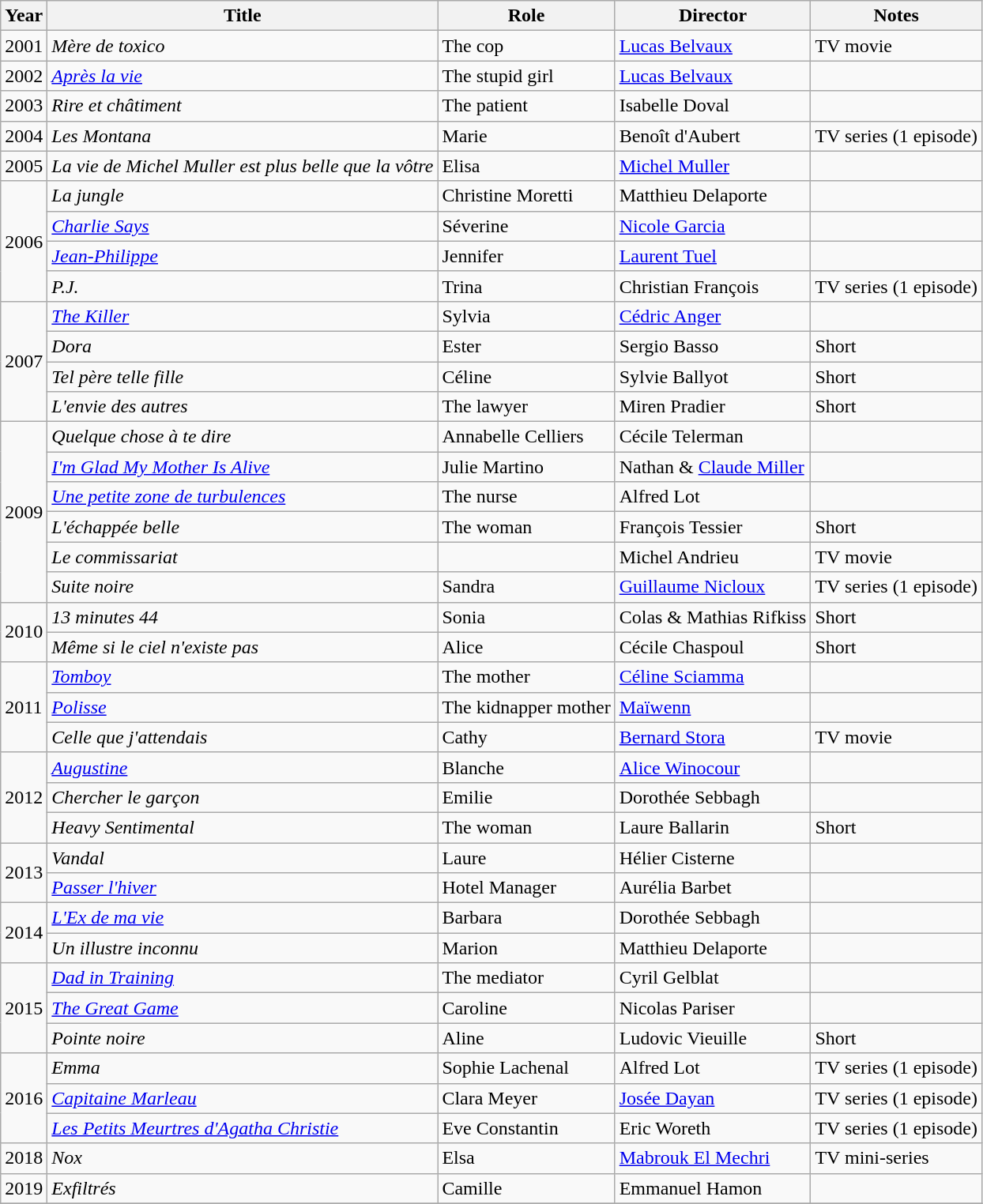<table class="wikitable">
<tr>
<th>Year</th>
<th>Title</th>
<th>Role</th>
<th>Director</th>
<th>Notes</th>
</tr>
<tr>
<td>2001</td>
<td><em>Mère de toxico</em></td>
<td>The cop</td>
<td><a href='#'>Lucas Belvaux</a></td>
<td>TV movie</td>
</tr>
<tr>
<td>2002</td>
<td><em><a href='#'>Après la vie</a></em></td>
<td>The stupid girl</td>
<td><a href='#'>Lucas Belvaux</a></td>
<td></td>
</tr>
<tr>
<td>2003</td>
<td><em>Rire et châtiment</em></td>
<td>The patient</td>
<td>Isabelle Doval</td>
<td></td>
</tr>
<tr>
<td>2004</td>
<td><em>Les Montana</em></td>
<td>Marie</td>
<td>Benoît d'Aubert</td>
<td>TV series (1 episode)</td>
</tr>
<tr>
<td>2005</td>
<td><em>La vie de Michel Muller est plus belle que la vôtre</em></td>
<td>Elisa</td>
<td><a href='#'>Michel Muller</a></td>
<td></td>
</tr>
<tr>
<td rowspan=4>2006</td>
<td><em>La jungle</em></td>
<td>Christine Moretti</td>
<td>Matthieu Delaporte</td>
<td></td>
</tr>
<tr>
<td><em><a href='#'>Charlie Says</a></em></td>
<td>Séverine</td>
<td><a href='#'>Nicole Garcia</a></td>
<td></td>
</tr>
<tr>
<td><em><a href='#'>Jean-Philippe</a></em></td>
<td>Jennifer</td>
<td><a href='#'>Laurent Tuel</a></td>
<td></td>
</tr>
<tr>
<td><em>P.J.</em></td>
<td>Trina</td>
<td>Christian François</td>
<td>TV series (1 episode)</td>
</tr>
<tr>
<td rowspan=4>2007</td>
<td><em><a href='#'>The Killer</a></em></td>
<td>Sylvia</td>
<td><a href='#'>Cédric Anger</a></td>
<td></td>
</tr>
<tr>
<td><em>Dora</em></td>
<td>Ester</td>
<td>Sergio Basso</td>
<td>Short</td>
</tr>
<tr>
<td><em>Tel père telle fille</em></td>
<td>Céline</td>
<td>Sylvie Ballyot</td>
<td>Short</td>
</tr>
<tr>
<td><em>L'envie des autres</em></td>
<td>The lawyer</td>
<td>Miren Pradier</td>
<td>Short</td>
</tr>
<tr>
<td rowspan=6>2009</td>
<td><em>Quelque chose à te dire</em></td>
<td>Annabelle Celliers</td>
<td>Cécile Telerman</td>
<td></td>
</tr>
<tr>
<td><em><a href='#'>I'm Glad My Mother Is Alive</a></em></td>
<td>Julie Martino</td>
<td>Nathan & <a href='#'>Claude Miller</a></td>
<td></td>
</tr>
<tr>
<td><em><a href='#'>Une petite zone de turbulences</a></em></td>
<td>The nurse</td>
<td>Alfred Lot</td>
<td></td>
</tr>
<tr>
<td><em>L'échappée belle</em></td>
<td>The woman</td>
<td>François Tessier</td>
<td>Short</td>
</tr>
<tr>
<td><em>Le commissariat</em></td>
<td></td>
<td>Michel Andrieu</td>
<td>TV movie</td>
</tr>
<tr>
<td><em>Suite noire</em></td>
<td>Sandra</td>
<td><a href='#'>Guillaume Nicloux</a></td>
<td>TV series (1 episode)</td>
</tr>
<tr>
<td rowspan=2>2010</td>
<td><em>13 minutes 44</em></td>
<td>Sonia</td>
<td>Colas & Mathias Rifkiss</td>
<td>Short</td>
</tr>
<tr>
<td><em>Même si le ciel n'existe pas</em></td>
<td>Alice</td>
<td>Cécile Chaspoul</td>
<td>Short</td>
</tr>
<tr>
<td rowspan=3>2011</td>
<td><em><a href='#'>Tomboy</a></em></td>
<td>The mother</td>
<td><a href='#'>Céline Sciamma</a></td>
<td></td>
</tr>
<tr>
<td><em><a href='#'>Polisse</a></em></td>
<td>The kidnapper mother</td>
<td><a href='#'>Maïwenn</a></td>
<td></td>
</tr>
<tr>
<td><em>Celle que j'attendais</em></td>
<td>Cathy</td>
<td><a href='#'>Bernard Stora</a></td>
<td>TV movie</td>
</tr>
<tr>
<td rowspan=3>2012</td>
<td><em><a href='#'>Augustine</a></em></td>
<td>Blanche</td>
<td><a href='#'>Alice Winocour</a></td>
<td></td>
</tr>
<tr>
<td><em>Chercher le garçon</em></td>
<td>Emilie</td>
<td>Dorothée Sebbagh</td>
<td></td>
</tr>
<tr>
<td><em>Heavy Sentimental</em></td>
<td>The woman</td>
<td>Laure Ballarin</td>
<td>Short</td>
</tr>
<tr>
<td rowspan=2>2013</td>
<td><em>Vandal</em></td>
<td>Laure</td>
<td>Hélier Cisterne</td>
<td></td>
</tr>
<tr>
<td><em><a href='#'>Passer l'hiver</a></em></td>
<td>Hotel Manager</td>
<td>Aurélia Barbet</td>
<td></td>
</tr>
<tr>
<td rowspan=2>2014</td>
<td><em><a href='#'>L'Ex de ma vie</a></em></td>
<td>Barbara</td>
<td>Dorothée Sebbagh</td>
<td></td>
</tr>
<tr>
<td><em>Un illustre inconnu</em></td>
<td>Marion</td>
<td>Matthieu Delaporte</td>
<td></td>
</tr>
<tr>
<td rowspan=3>2015</td>
<td><em><a href='#'>Dad in Training</a></em></td>
<td>The mediator</td>
<td>Cyril Gelblat</td>
<td></td>
</tr>
<tr>
<td><em><a href='#'>The Great Game</a></em></td>
<td>Caroline</td>
<td>Nicolas Pariser</td>
<td></td>
</tr>
<tr>
<td><em>Pointe noire</em></td>
<td>Aline</td>
<td>Ludovic Vieuille</td>
<td>Short</td>
</tr>
<tr>
<td rowspan=3>2016</td>
<td><em>Emma</em></td>
<td>Sophie Lachenal</td>
<td>Alfred Lot</td>
<td>TV series (1 episode)</td>
</tr>
<tr>
<td><em><a href='#'>Capitaine Marleau</a></em></td>
<td>Clara Meyer</td>
<td><a href='#'>Josée Dayan</a></td>
<td>TV series (1 episode)</td>
</tr>
<tr>
<td><em><a href='#'>Les Petits Meurtres d'Agatha Christie</a></em></td>
<td>Eve Constantin</td>
<td>Eric Woreth</td>
<td>TV series (1 episode)</td>
</tr>
<tr>
<td>2018</td>
<td><em>Nox</em></td>
<td>Elsa</td>
<td><a href='#'>Mabrouk El Mechri</a></td>
<td>TV mini-series</td>
</tr>
<tr>
<td>2019</td>
<td><em>Exfiltrés</em></td>
<td>Camille</td>
<td>Emmanuel Hamon</td>
<td></td>
</tr>
<tr>
</tr>
</table>
